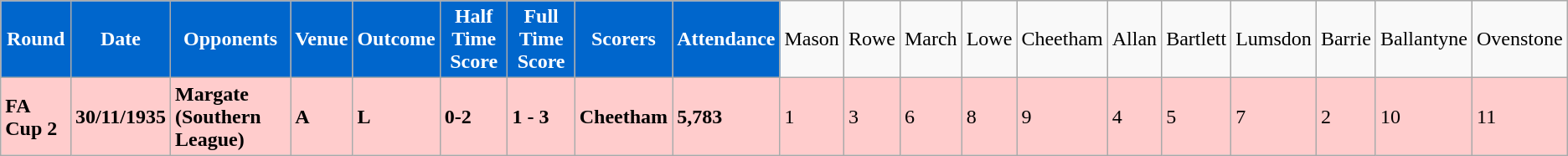<table class="wikitable">
<tr>
<th ! style="background:#0066CC; color:#FFFFFF; text-align:center;">Round</th>
<th ! style="background:#0066CC; color:#FFFFFF; text-align:center;">Date</th>
<th ! style="background:#0066CC; color:#FFFFFF; text-align:center;">Opponents</th>
<th ! style="background:#0066CC; color:#FFFFFF; text-align:center;">Venue</th>
<th ! style="background:#0066CC; color:#FFFFFF; text-align:center;">Outcome</th>
<th ! style="background:#0066CC; color:#FFFFFF; text-align:center;">Half Time Score</th>
<th ! style="background:#0066CC; color:#FFFFFF; text-align:center;">Full Time Score</th>
<th ! style="background:#0066CC; color:#FFFFFF; text-align:center;">Scorers</th>
<th ! style="background:#0066CC; color:#FFFFFF; text-align:center;">Attendance</th>
<td>Mason</td>
<td>Rowe</td>
<td>March</td>
<td>Lowe</td>
<td>Cheetham</td>
<td>Allan</td>
<td>Bartlett</td>
<td>Lumsdon</td>
<td>Barrie</td>
<td>Ballantyne</td>
<td>Ovenstone</td>
</tr>
<tr bgcolor="#FFCCCC">
<td><strong>FA Cup 2</strong></td>
<td><strong>30/11/1935</strong></td>
<td><strong>Margate (Southern League)</strong></td>
<td><strong>A</strong></td>
<td><strong>L</strong></td>
<td><strong>0-2</strong></td>
<td><strong>1 - 3</strong></td>
<td><strong>Cheetham</strong></td>
<td><strong>5,783</strong></td>
<td>1</td>
<td>3</td>
<td>6</td>
<td>8</td>
<td>9</td>
<td>4</td>
<td>5</td>
<td>7</td>
<td>2</td>
<td>10</td>
<td>11</td>
</tr>
</table>
